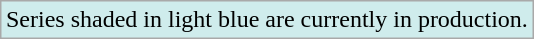<table style="border: 1px solid darkgray; background: #CFECEC">
<tr>
<td>Series shaded in light blue are currently in production.</td>
</tr>
</table>
